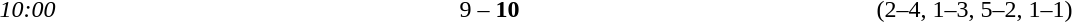<table style="text-align:center">
<tr>
<th width=100></th>
<th width=200></th>
<th width=100></th>
<th width=200></th>
</tr>
<tr>
<td><em>10:00</em></td>
<td align=right></td>
<td>9 – <strong>10</strong></td>
<td align=left><strong></strong></td>
<td>(2–4, 1–3, 5–2, 1–1)</td>
</tr>
</table>
